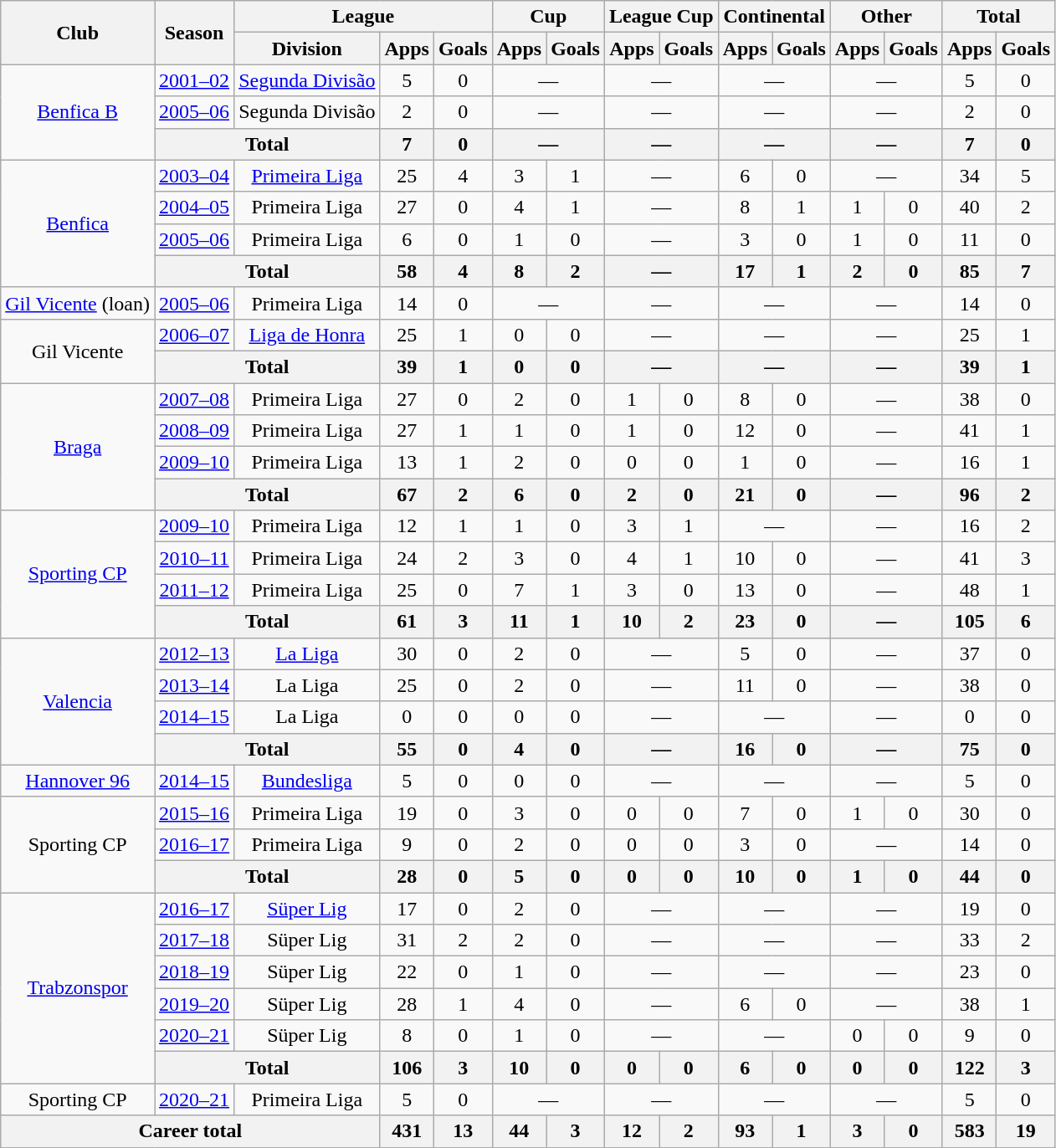<table class="wikitable" style="text-align:center">
<tr>
<th rowspan="2">Club</th>
<th rowspan="2">Season</th>
<th colspan="3">League</th>
<th colspan="2">Cup</th>
<th colspan="2">League Cup</th>
<th colspan="2">Continental</th>
<th colspan="2">Other</th>
<th colspan="2">Total</th>
</tr>
<tr>
<th>Division</th>
<th>Apps</th>
<th>Goals</th>
<th>Apps</th>
<th>Goals</th>
<th>Apps</th>
<th>Goals</th>
<th>Apps</th>
<th>Goals</th>
<th>Apps</th>
<th>Goals</th>
<th>Apps</th>
<th>Goals</th>
</tr>
<tr>
<td rowspan="3"><a href='#'>Benfica B</a></td>
<td><a href='#'>2001–02</a></td>
<td><a href='#'>Segunda Divisão</a></td>
<td>5</td>
<td>0</td>
<td colspan="2">—</td>
<td colspan="2">—</td>
<td colspan="2">—</td>
<td colspan="2">—</td>
<td>5</td>
<td>0</td>
</tr>
<tr>
<td><a href='#'>2005–06</a></td>
<td>Segunda Divisão</td>
<td>2</td>
<td>0</td>
<td colspan="2">—</td>
<td colspan="2">—</td>
<td colspan="2">—</td>
<td colspan="2">—</td>
<td>2</td>
<td>0</td>
</tr>
<tr>
<th colspan="2">Total</th>
<th>7</th>
<th>0</th>
<th colspan="2">—</th>
<th colspan="2">—</th>
<th colspan="2">—</th>
<th colspan="2">—</th>
<th>7</th>
<th>0</th>
</tr>
<tr>
<td rowspan="4"><a href='#'>Benfica</a></td>
<td><a href='#'>2003–04</a></td>
<td><a href='#'>Primeira Liga</a></td>
<td>25</td>
<td>4</td>
<td>3</td>
<td>1</td>
<td colspan="2">—</td>
<td>6</td>
<td>0</td>
<td colspan="2">—</td>
<td>34</td>
<td>5</td>
</tr>
<tr>
<td><a href='#'>2004–05</a></td>
<td>Primeira Liga</td>
<td>27</td>
<td>0</td>
<td>4</td>
<td>1</td>
<td colspan="2">—</td>
<td>8</td>
<td>1</td>
<td>1</td>
<td>0</td>
<td>40</td>
<td>2</td>
</tr>
<tr>
<td><a href='#'>2005–06</a></td>
<td>Primeira Liga</td>
<td>6</td>
<td>0</td>
<td>1</td>
<td>0</td>
<td colspan="2">—</td>
<td>3</td>
<td>0</td>
<td>1</td>
<td>0</td>
<td>11</td>
<td>0</td>
</tr>
<tr>
<th colspan="2">Total</th>
<th>58</th>
<th>4</th>
<th>8</th>
<th>2</th>
<th colspan="2">—</th>
<th>17</th>
<th>1</th>
<th>2</th>
<th>0</th>
<th>85</th>
<th>7</th>
</tr>
<tr>
<td><a href='#'>Gil Vicente</a> (loan)</td>
<td><a href='#'>2005–06</a></td>
<td>Primeira Liga</td>
<td>14</td>
<td>0</td>
<td colspan="2">—</td>
<td colspan="2">—</td>
<td colspan="2">—</td>
<td colspan="2">—</td>
<td>14</td>
<td>0</td>
</tr>
<tr>
<td rowspan="2">Gil Vicente</td>
<td><a href='#'>2006–07</a></td>
<td><a href='#'>Liga de Honra</a></td>
<td>25</td>
<td>1</td>
<td>0</td>
<td>0</td>
<td colspan="2">—</td>
<td colspan="2">—</td>
<td colspan="2">—</td>
<td>25</td>
<td>1</td>
</tr>
<tr>
<th colspan="2">Total</th>
<th>39</th>
<th>1</th>
<th>0</th>
<th>0</th>
<th colspan="2">—</th>
<th colspan="2">—</th>
<th colspan="2">—</th>
<th>39</th>
<th>1</th>
</tr>
<tr>
<td rowspan="4"><a href='#'>Braga</a></td>
<td><a href='#'>2007–08</a></td>
<td>Primeira Liga</td>
<td>27</td>
<td>0</td>
<td>2</td>
<td>0</td>
<td>1</td>
<td>0</td>
<td>8</td>
<td>0</td>
<td colspan="2">—</td>
<td>38</td>
<td>0</td>
</tr>
<tr>
<td><a href='#'>2008–09</a></td>
<td>Primeira Liga</td>
<td>27</td>
<td>1</td>
<td>1</td>
<td>0</td>
<td>1</td>
<td>0</td>
<td>12</td>
<td>0</td>
<td colspan="2">—</td>
<td>41</td>
<td>1</td>
</tr>
<tr>
<td><a href='#'>2009–10</a></td>
<td>Primeira Liga</td>
<td>13</td>
<td>1</td>
<td>2</td>
<td>0</td>
<td>0</td>
<td>0</td>
<td>1</td>
<td>0</td>
<td colspan="2">—</td>
<td>16</td>
<td>1</td>
</tr>
<tr>
<th colspan="2">Total</th>
<th>67</th>
<th>2</th>
<th>6</th>
<th>0</th>
<th>2</th>
<th>0</th>
<th>21</th>
<th>0</th>
<th colspan="2">—</th>
<th>96</th>
<th>2</th>
</tr>
<tr>
<td rowspan="4"><a href='#'>Sporting CP</a></td>
<td><a href='#'>2009–10</a></td>
<td>Primeira Liga</td>
<td>12</td>
<td>1</td>
<td>1</td>
<td>0</td>
<td>3</td>
<td>1</td>
<td colspan="2">—</td>
<td colspan="2">—</td>
<td>16</td>
<td>2</td>
</tr>
<tr>
<td><a href='#'>2010–11</a></td>
<td>Primeira Liga</td>
<td>24</td>
<td>2</td>
<td>3</td>
<td>0</td>
<td>4</td>
<td>1</td>
<td>10</td>
<td>0</td>
<td colspan="2">—</td>
<td>41</td>
<td>3</td>
</tr>
<tr>
<td><a href='#'>2011–12</a></td>
<td>Primeira Liga</td>
<td>25</td>
<td>0</td>
<td>7</td>
<td>1</td>
<td>3</td>
<td>0</td>
<td>13</td>
<td>0</td>
<td colspan="2">—</td>
<td>48</td>
<td>1</td>
</tr>
<tr>
<th colspan="2">Total</th>
<th>61</th>
<th>3</th>
<th>11</th>
<th>1</th>
<th>10</th>
<th>2</th>
<th>23</th>
<th>0</th>
<th colspan="2">—</th>
<th>105</th>
<th>6</th>
</tr>
<tr>
<td rowspan="4"><a href='#'>Valencia</a></td>
<td><a href='#'>2012–13</a></td>
<td><a href='#'>La Liga</a></td>
<td>30</td>
<td>0</td>
<td>2</td>
<td>0</td>
<td colspan="2">—</td>
<td>5</td>
<td>0</td>
<td colspan="2">—</td>
<td>37</td>
<td>0</td>
</tr>
<tr>
<td><a href='#'>2013–14</a></td>
<td>La Liga</td>
<td>25</td>
<td>0</td>
<td>2</td>
<td>0</td>
<td colspan="2">—</td>
<td>11</td>
<td>0</td>
<td colspan="2">—</td>
<td>38</td>
<td>0</td>
</tr>
<tr>
<td><a href='#'>2014–15</a></td>
<td>La Liga</td>
<td>0</td>
<td>0</td>
<td>0</td>
<td>0</td>
<td colspan="2">—</td>
<td colspan="2">—</td>
<td colspan="2">—</td>
<td>0</td>
<td>0</td>
</tr>
<tr>
<th colspan="2">Total</th>
<th>55</th>
<th>0</th>
<th>4</th>
<th>0</th>
<th colspan="2">—</th>
<th>16</th>
<th>0</th>
<th colspan="2">—</th>
<th>75</th>
<th>0</th>
</tr>
<tr>
<td><a href='#'>Hannover 96</a></td>
<td><a href='#'>2014–15</a></td>
<td><a href='#'>Bundesliga</a></td>
<td>5</td>
<td>0</td>
<td>0</td>
<td>0</td>
<td colspan="2">—</td>
<td colspan="2">—</td>
<td colspan="2">—</td>
<td>5</td>
<td>0</td>
</tr>
<tr>
<td rowspan="3">Sporting CP</td>
<td><a href='#'>2015–16</a></td>
<td>Primeira Liga</td>
<td>19</td>
<td>0</td>
<td>3</td>
<td>0</td>
<td>0</td>
<td>0</td>
<td>7</td>
<td>0</td>
<td>1</td>
<td>0</td>
<td>30</td>
<td>0</td>
</tr>
<tr>
<td><a href='#'>2016–17</a></td>
<td>Primeira Liga</td>
<td>9</td>
<td>0</td>
<td>2</td>
<td>0</td>
<td>0</td>
<td>0</td>
<td>3</td>
<td>0</td>
<td colspan="2">—</td>
<td>14</td>
<td>0</td>
</tr>
<tr>
<th colspan="2">Total</th>
<th>28</th>
<th>0</th>
<th>5</th>
<th>0</th>
<th>0</th>
<th>0</th>
<th>10</th>
<th>0</th>
<th>1</th>
<th>0</th>
<th>44</th>
<th>0</th>
</tr>
<tr>
<td rowspan="6"><a href='#'>Trabzonspor</a></td>
<td><a href='#'>2016–17</a></td>
<td><a href='#'>Süper Lig</a></td>
<td>17</td>
<td>0</td>
<td>2</td>
<td>0</td>
<td colspan="2">—</td>
<td colspan="2">—</td>
<td colspan="2">—</td>
<td>19</td>
<td>0</td>
</tr>
<tr>
<td><a href='#'>2017–18</a></td>
<td>Süper Lig</td>
<td>31</td>
<td>2</td>
<td>2</td>
<td>0</td>
<td colspan="2">—</td>
<td colspan="2">—</td>
<td colspan="2">—</td>
<td>33</td>
<td>2</td>
</tr>
<tr>
<td><a href='#'>2018–19</a></td>
<td>Süper Lig</td>
<td>22</td>
<td>0</td>
<td>1</td>
<td>0</td>
<td colspan="2">—</td>
<td colspan="2">—</td>
<td colspan="2">—</td>
<td>23</td>
<td>0</td>
</tr>
<tr>
<td><a href='#'>2019–20</a></td>
<td>Süper Lig</td>
<td>28</td>
<td>1</td>
<td>4</td>
<td>0</td>
<td colspan="2">—</td>
<td>6</td>
<td>0</td>
<td colspan="2">—</td>
<td>38</td>
<td>1</td>
</tr>
<tr>
<td><a href='#'>2020–21</a></td>
<td>Süper Lig</td>
<td>8</td>
<td>0</td>
<td>1</td>
<td>0</td>
<td colspan="2">—</td>
<td colspan="2">—</td>
<td>0</td>
<td>0</td>
<td>9</td>
<td>0</td>
</tr>
<tr>
<th colspan="2">Total</th>
<th>106</th>
<th>3</th>
<th>10</th>
<th>0</th>
<th>0</th>
<th>0</th>
<th>6</th>
<th>0</th>
<th>0</th>
<th>0</th>
<th>122</th>
<th>3</th>
</tr>
<tr>
<td>Sporting CP</td>
<td><a href='#'>2020–21</a></td>
<td>Primeira Liga</td>
<td>5</td>
<td>0</td>
<td colspan="2">—</td>
<td colspan="2">—</td>
<td colspan="2">—</td>
<td colspan="2">—</td>
<td>5</td>
<td>0</td>
</tr>
<tr>
<th colspan="3">Career total</th>
<th>431</th>
<th>13</th>
<th>44</th>
<th>3</th>
<th>12</th>
<th>2</th>
<th>93</th>
<th>1</th>
<th>3</th>
<th>0</th>
<th>583</th>
<th>19</th>
</tr>
</table>
